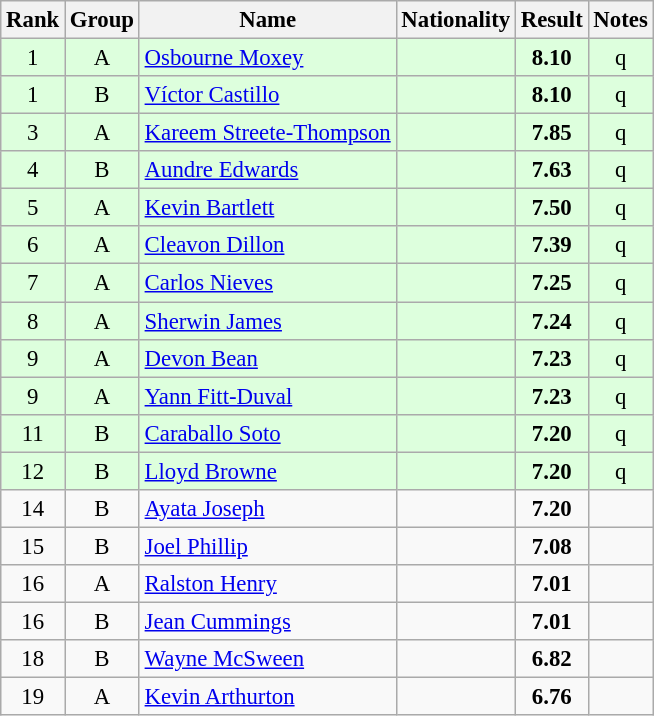<table class="wikitable sortable" style="text-align:center;font-size:95%">
<tr>
<th>Rank</th>
<th>Group</th>
<th>Name</th>
<th>Nationality</th>
<th>Result</th>
<th>Notes</th>
</tr>
<tr bgcolor=ddffdd>
<td>1</td>
<td>A</td>
<td align=left><a href='#'>Osbourne Moxey</a></td>
<td align=left></td>
<td><strong>8.10</strong></td>
<td>q</td>
</tr>
<tr bgcolor=ddffdd>
<td>1</td>
<td>B</td>
<td align=left><a href='#'>Víctor Castillo</a></td>
<td align=left></td>
<td><strong>8.10</strong></td>
<td>q</td>
</tr>
<tr bgcolor=ddffdd>
<td>3</td>
<td>A</td>
<td align=left><a href='#'>Kareem Streete-Thompson</a></td>
<td align=left></td>
<td><strong>7.85</strong></td>
<td>q</td>
</tr>
<tr bgcolor=ddffdd>
<td>4</td>
<td>B</td>
<td align=left><a href='#'>Aundre Edwards</a></td>
<td align=left></td>
<td><strong>7.63</strong></td>
<td>q</td>
</tr>
<tr bgcolor=ddffdd>
<td>5</td>
<td>A</td>
<td align=left><a href='#'>Kevin Bartlett</a></td>
<td align=left></td>
<td><strong>7.50</strong></td>
<td>q</td>
</tr>
<tr bgcolor=ddffdd>
<td>6</td>
<td>A</td>
<td align=left><a href='#'>Cleavon Dillon</a></td>
<td align=left></td>
<td><strong>7.39</strong></td>
<td>q</td>
</tr>
<tr bgcolor=ddffdd>
<td>7</td>
<td>A</td>
<td align=left><a href='#'>Carlos Nieves</a></td>
<td align=left></td>
<td><strong>7.25</strong></td>
<td>q</td>
</tr>
<tr bgcolor=ddffdd>
<td>8</td>
<td>A</td>
<td align=left><a href='#'>Sherwin James</a></td>
<td align=left></td>
<td><strong>7.24</strong></td>
<td>q</td>
</tr>
<tr bgcolor=ddffdd>
<td>9</td>
<td>A</td>
<td align=left><a href='#'>Devon Bean</a></td>
<td align=left></td>
<td><strong>7.23</strong></td>
<td>q</td>
</tr>
<tr bgcolor=ddffdd>
<td>9</td>
<td>A</td>
<td align=left><a href='#'>Yann Fitt-Duval</a></td>
<td align=left></td>
<td><strong>7.23</strong></td>
<td>q</td>
</tr>
<tr bgcolor=ddffdd>
<td>11</td>
<td>B</td>
<td align=left><a href='#'>Caraballo Soto</a></td>
<td align=left></td>
<td><strong>7.20</strong></td>
<td>q</td>
</tr>
<tr bgcolor=ddffdd>
<td>12</td>
<td>B</td>
<td align=left><a href='#'>Lloyd Browne</a></td>
<td align=left></td>
<td><strong>7.20</strong></td>
<td>q</td>
</tr>
<tr>
<td>14</td>
<td>B</td>
<td align=left><a href='#'>Ayata Joseph</a></td>
<td align=left></td>
<td><strong>7.20</strong></td>
<td></td>
</tr>
<tr>
<td>15</td>
<td>B</td>
<td align=left><a href='#'>Joel Phillip</a></td>
<td align=left></td>
<td><strong>7.08</strong></td>
<td></td>
</tr>
<tr>
<td>16</td>
<td>A</td>
<td align=left><a href='#'>Ralston Henry</a></td>
<td align=left></td>
<td><strong>7.01</strong></td>
<td></td>
</tr>
<tr>
<td>16</td>
<td>B</td>
<td align=left><a href='#'>Jean Cummings</a></td>
<td align=left></td>
<td><strong>7.01</strong></td>
<td></td>
</tr>
<tr>
<td>18</td>
<td>B</td>
<td align=left><a href='#'>Wayne McSween</a></td>
<td align=left></td>
<td><strong>6.82</strong></td>
<td></td>
</tr>
<tr>
<td>19</td>
<td>A</td>
<td align=left><a href='#'>Kevin Arthurton</a></td>
<td align=left></td>
<td><strong>6.76</strong></td>
<td></td>
</tr>
</table>
